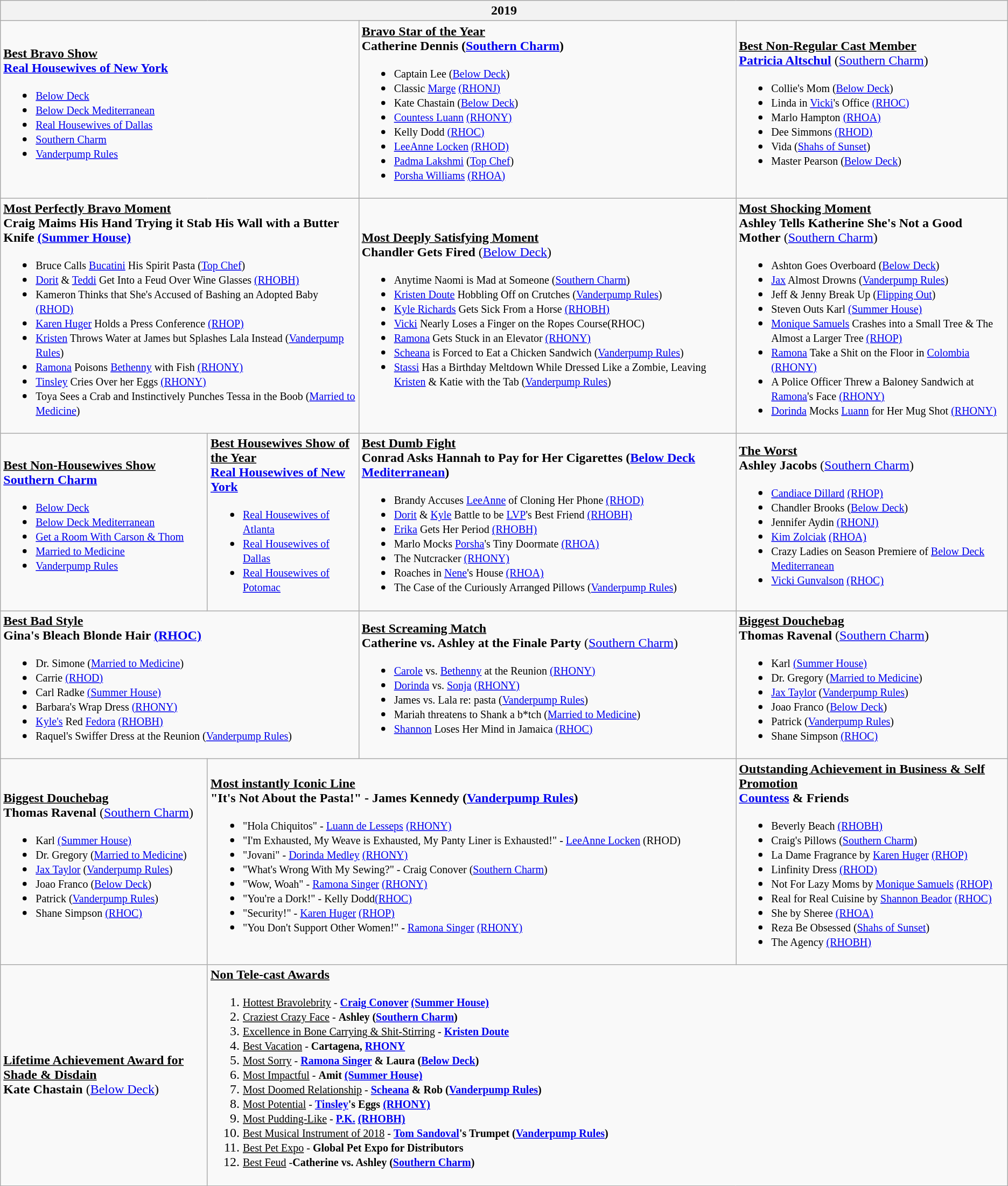<table class="wikitable mw-collapsible mw-collapsed">
<tr>
<th colspan="4">2019</th>
</tr>
<tr>
<td colspan="2"><strong><u>Best Bravo Show</u></strong><br><a href='#'><strong>Real Housewives of New York</strong></a><ul><li><a href='#'><small>Below Deck</small></a></li><li><a href='#'><small>Below Deck Mediterranean</small></a></li><li><a href='#'><small>Real Housewives of Dallas</small></a></li><li><a href='#'><small>Southern Charm</small></a></li><li><a href='#'><small>Vanderpump Rules</small></a></li></ul></td>
<td><strong><u>Bravo Star of the Year</u></strong><br><strong>Catherine Dennis (<a href='#'>Southern Charm</a>)</strong><ul><li><small>Captain Lee (<a href='#'>Below Deck</a>)</small></li><li><small>Classic <a href='#'>Marge</a> <a href='#'>(RHONJ)</a></small></li><li><small>Kate Chastain (<a href='#'>Below Deck</a>)</small></li><li><small><a href='#'>Countess Luann</a> <a href='#'>(RHONY)</a></small></li><li><small>Kelly Dodd <a href='#'>(RHOC)</a></small></li><li><small><a href='#'>LeeAnne Locken</a> <a href='#'>(RHOD)</a></small></li><li><small><a href='#'>Padma Lakshmi</a> (<a href='#'>Top Chef</a>)</small></li><li><small><a href='#'>Porsha Williams</a> <a href='#'>(RHOA)</a></small></li></ul></td>
<td><strong><u>Best Non-Regular Cast Member</u></strong><br><strong><a href='#'>Patricia Altschul</a></strong> (<a href='#'>Southern Charm</a>)<ul><li><small>Collie's Mom (<a href='#'>Below Deck</a>)</small></li><li><small>Linda in <a href='#'>Vicki</a>'s Office <a href='#'>(RHOC)</a></small></li><li><small>Marlo Hampton <a href='#'>(RHOA)</a></small></li><li><small>Dee Simmons <a href='#'>(RHOD)</a></small></li><li><small>Vida (<a href='#'>Shahs of Sunset</a>)</small></li><li><small>Master Pearson (<a href='#'>Below Deck</a>)</small></li></ul></td>
</tr>
<tr>
<td colspan="2"><strong><u>Most Perfectly Bravo Moment</u></strong><br><strong>Craig Maims His Hand Trying it Stab His Wall with a Butter Knife <a href='#'>(Summer House)</a></strong><ul><li><small>Bruce Calls <a href='#'>Bucatini</a> His Spirit Pasta (<a href='#'>Top Chef</a>)</small></li><li><small><a href='#'>Dorit</a> & <a href='#'>Teddi</a> Get Into a Feud Over Wine Glasses <a href='#'>(RHOBH)</a></small></li><li><small>Kameron Thinks that She's Accused of Bashing an Adopted Baby <a href='#'>(RHOD)</a></small></li><li><small><a href='#'>Karen Huger</a> Holds a Press Conference <a href='#'>(RHOP)</a></small></li><li><small><a href='#'>Kristen</a> Throws Water at James but Splashes Lala Instead (<a href='#'>Vanderpump Rules</a>)</small></li><li><small><a href='#'>Ramona</a> Poisons <a href='#'>Bethenny</a> with Fish <a href='#'>(RHONY)</a></small></li><li><small><a href='#'>Tinsley</a> Cries Over her Eggs <a href='#'>(RHONY)</a></small></li><li><small>Toya Sees a Crab and Instinctively Punches Tessa in the Boob (<a href='#'>Married to Medicine</a>)</small></li></ul></td>
<td><strong><u>Most Deeply Satisfying Moment</u></strong><br><strong>Chandler Gets Fired</strong> (<a href='#'>Below Deck</a>)<ul><li><small>Anytime Naomi is Mad at Someone (<a href='#'>Southern Charm</a>)</small></li><li><small><a href='#'>Kristen Doute</a> Hobbling Off on Crutches (<a href='#'>Vanderpump Rules</a>)</small></li><li><small><a href='#'>Kyle Richards</a> Gets Sick From a Horse <a href='#'>(RHOBH)</a></small></li><li><small><a href='#'>Vicki</a> Nearly Loses a Finger on the Ropes Course(RHOC)</small></li><li><small><a href='#'>Ramona</a> Gets Stuck in an Elevator <a href='#'>(RHONY)</a></small></li><li><small><a href='#'>Scheana</a> is Forced to Eat a Chicken Sandwich (<a href='#'>Vanderpump Rules</a>)</small></li><li><small><a href='#'>Stassi</a> Has a Birthday Meltdown While Dressed Like a Zombie, Leaving <a href='#'>Kristen</a> & Katie with the Tab (<a href='#'>Vanderpump Rules</a>)</small></li></ul></td>
<td><strong><u>Most Shocking Moment</u></strong><br><strong>Ashley Tells Katherine She's Not a Good Mother</strong> (<a href='#'>Southern Charm</a>)<ul><li><small>Ashton Goes Overboard (<a href='#'>Below Deck</a>)</small></li><li><small><a href='#'>Jax</a> Almost Drowns (<a href='#'>Vanderpump Rules</a>)</small></li><li><small>Jeff & Jenny Break Up (<a href='#'>Flipping Out</a>)</small></li><li><small>Steven Outs Karl <a href='#'>(Summer House)</a></small></li><li><small><a href='#'>Monique Samuels</a> Crashes into a Small Tree & The Almost a Larger Tree <a href='#'>(RHOP)</a></small></li><li><small><a href='#'>Ramona</a> Take a Shit on the Floor in <a href='#'>Colombia</a> <a href='#'>(RHONY)</a></small></li><li><small>A Police Officer Threw a Baloney Sandwich at <a href='#'>Ramona</a>'s Face <a href='#'>(RHONY)</a></small></li><li><small><a href='#'>Dorinda</a> Mocks <a href='#'>Luann</a> for Her Mug Shot <a href='#'>(RHONY)</a></small></li></ul></td>
</tr>
<tr>
<td><strong><u>Best Non-Housewives Show</u></strong><br><strong><a href='#'>Southern Charm</a></strong><ul><li><a href='#'><small>Below Deck</small></a></li><li><a href='#'><small>Below Deck Mediterranean</small></a></li><li><a href='#'><small>Get a Room With Carson & Thom</small></a></li><li><a href='#'><small>Married to Medicine</small></a></li><li><a href='#'><small>Vanderpump Rules</small></a></li></ul></td>
<td><strong><u>Best Housewives Show of the Year</u></strong><br><a href='#'><strong>Real Housewives of New York</strong></a><ul><li><a href='#'><small>Real Housewives of Atlanta</small></a></li><li><a href='#'><small>Real Housewives of Dallas</small></a></li><li><a href='#'><small>Real Housewives of Potomac</small></a></li></ul></td>
<td><strong><u>Best Dumb Fight</u></strong><br><strong>Conrad Asks Hannah to Pay for Her Cigarettes (<a href='#'>Below Deck Mediterranean</a>)</strong><ul><li><small>Brandy Accuses <a href='#'>LeeAnne</a> of Cloning Her Phone <a href='#'>(RHOD)</a></small></li><li><small><a href='#'>Dorit</a> & <a href='#'>Kyle</a> Battle to be <a href='#'>LVP</a>'s Best Friend <a href='#'>(RHOBH)</a></small></li><li><small><a href='#'>Erika</a> Gets Her Period <a href='#'>(RHOBH)</a></small></li><li><small>Marlo Mocks <a href='#'>Porsha</a>'s Tiny Doormate <a href='#'>(RHOA)</a></small></li><li><small>The Nutcracker <a href='#'>(RHONY)</a></small></li><li><small>Roaches in <a href='#'>Nene</a>'s House <a href='#'>(RHOA)</a></small></li><li><small>The Case of the Curiously Arranged Pillows (<a href='#'>Vanderpump Rules</a>)</small></li></ul></td>
<td><strong><u>The Worst</u></strong><br><strong>Ashley Jacobs</strong> (<a href='#'>Southern Charm</a>)<ul><li><small><a href='#'>Candiace Dillard</a> <a href='#'>(RHOP)</a></small></li><li><small>Chandler Brooks (<a href='#'>Below Deck</a>)</small></li><li><small>Jennifer Aydin <a href='#'>(RHONJ)</a></small></li><li><small><a href='#'>Kim Zolciak</a> <a href='#'>(RHOA)</a></small></li><li><small>Crazy Ladies on Season Premiere of <a href='#'>Below Deck Mediterranean</a></small></li><li><small><a href='#'>Vicki Gunvalson</a> <a href='#'>(RHOC)</a></small></li></ul></td>
</tr>
<tr>
<td colspan="2"><strong><u>Best Bad Style</u></strong><br><strong>Gina's Bleach Blonde Hair <a href='#'>(RHOC)</a></strong><ul><li><small>Dr. Simone (<a href='#'>Married to Medicine</a>)</small></li><li><small>Carrie <a href='#'>(RHOD)</a></small></li><li><small>Carl Radke <a href='#'>(Summer House)</a></small></li><li><small>Barbara's Wrap Dress <a href='#'>(RHONY)</a></small></li><li><small><a href='#'>Kyle's</a> Red <a href='#'>Fedora</a> <a href='#'>(RHOBH)</a></small></li><li><small>Raquel's Swiffer Dress at the Reunion (<a href='#'>Vanderpump Rules</a>)</small></li></ul></td>
<td><strong><u>Best Screaming Match</u></strong><br><strong>Catherine vs. Ashley at the Finale Party</strong> (<a href='#'>Southern Charm</a>)<ul><li><small><a href='#'>Carole</a> vs. <a href='#'>Bethenny</a> at the Reunion <a href='#'>(RHONY)</a></small></li><li><small><a href='#'>Dorinda</a> vs. <a href='#'>Sonja</a> <a href='#'>(RHONY)</a></small></li><li><small>James vs. Lala re: pasta (<a href='#'>Vanderpump Rules</a>)</small></li><li><small>Mariah threatens to Shank a b*tch (<a href='#'>Married to Medicine</a>)</small></li><li><small><a href='#'>Shannon</a> Loses Her Mind in Jamaica <a href='#'>(RHOC)</a></small></li></ul></td>
<td><strong><u>Biggest Douchebag</u></strong><br><strong>Thomas Ravenal</strong> (<a href='#'>Southern Charm</a>)<ul><li><small>Karl <a href='#'>(Summer House)</a></small></li><li><small>Dr. Gregory (<a href='#'>Married to Medicine</a>)</small></li><li><small><a href='#'>Jax Taylor</a> (<a href='#'>Vanderpump Rules</a>)</small></li><li><small>Joao Franco (<a href='#'>Below Deck</a>)</small></li><li><small>Patrick (<a href='#'>Vanderpump Rules</a>)</small></li><li><small>Shane Simpson <a href='#'>(RHOC)</a></small></li></ul></td>
</tr>
<tr>
<td><strong><u>Biggest Douchebag</u></strong><br><strong>Thomas Ravenal</strong> (<a href='#'>Southern Charm</a>)<ul><li><small>Karl <a href='#'>(Summer House)</a></small></li><li><small>Dr. Gregory (<a href='#'>Married to Medicine</a>)</small></li><li><small><a href='#'>Jax Taylor</a> (<a href='#'>Vanderpump Rules</a>)</small></li><li><small>Joao Franco (<a href='#'>Below Deck</a>)</small></li><li><small>Patrick (<a href='#'>Vanderpump Rules</a>)</small></li><li><small>Shane Simpson <a href='#'>(RHOC)</a></small></li></ul></td>
<td colspan="2"><strong><u>Most instantly Iconic Line</u></strong><br><strong>"It's Not About the Pasta!" - James Kennedy (<a href='#'>Vanderpump Rules</a>)</strong><ul><li><small>"Hola Chiquitos" - <a href='#'>Luann de Lesseps</a> <a href='#'>(RHONY)</a></small></li><li><small>"I'm Exhausted, My Weave is Exhausted, My Panty Liner is Exhausted!" -  <a href='#'>LeeAnne Locken</a> (RHOD)</small></li><li><small>"Jovani" - <a href='#'>Dorinda Medley</a> <a href='#'>(RHONY)</a></small></li><li><small>"What's Wrong With My Sewing?" - Craig Conover (<a href='#'>Southern Charm</a>)</small></li><li><small>"Wow, Woah" - <a href='#'>Ramona Singer</a> <a href='#'>(RHONY)</a></small></li><li><small>"You're a Dork!" - Kelly Dodd<a href='#'>(RHOC)</a></small></li><li><small>"Security!" - <a href='#'>Karen Huger</a> <a href='#'>(RHOP)</a></small></li><li><small>"You Don't Support Other Women!" - <a href='#'>Ramona Singer</a> <a href='#'>(RHONY)</a></small></li></ul></td>
<td><strong><u>Outstanding Achievement in Business & Self Promotion</u></strong><br><strong><a href='#'>Countess</a> & Friends</strong><ul><li><small>Beverly Beach <a href='#'>(RHOBH)</a></small></li><li><small>Craig's Pillows (<a href='#'>Southern Charm</a>)</small></li><li><small>La Dame Fragrance by <a href='#'>Karen Huger</a> <a href='#'>(RHOP)</a></small></li><li><small>Linfinity Dress <a href='#'>(RHOD)</a></small></li><li><small>Not For Lazy Moms by <a href='#'>Monique Samuels</a> <a href='#'>(RHOP)</a></small></li><li><small>Real for Real Cuisine by <a href='#'>Shannon Beador</a> <a href='#'>(RHOC)</a></small></li><li><small>She by Sheree <a href='#'>(RHOA)</a></small></li><li><small>Reza Be Obsessed (<a href='#'>Shahs of Sunset</a>)</small></li><li><small>The Agency <a href='#'>(RHOBH)</a></small></li></ul></td>
</tr>
<tr>
<td><u><strong>Lifetime Achievement Award for Shade & Disdain</strong></u><br><strong>Kate Chastain</strong> (<a href='#'>Below Deck</a>)</td>
<td colspan="3"><strong><u>Non Tele-cast Awards</u></strong><br><ol><li><small><u>Hottest Bravolebrity</u> - <strong><a href='#'>Craig Conover</a> <a href='#'>(Summer House)</a></strong></small></li><li><small><u>Craziest Crazy Face</u> - <strong>Ashley (<a href='#'>Southern Charm</a>)</strong></small></li><li><small><u>Excellence in Bone Carrying & Shit-Stirring</u> - <strong><a href='#'>Kristen Doute</a></strong></small></li><li><small><u>Best Vacation</u> - <strong>Cartagena, <a href='#'>RHONY</a></strong></small></li><li><small><u>Most Sorry</u> - <strong><a href='#'>Ramona Singer</a> & Laura (<a href='#'>Below Deck</a>)</strong></small></li><li><small><u>Most Impactful</u> - <strong>Amit <a href='#'>(Summer House)</a></strong></small></li><li><small><u>Most Doomed Relationship</u> - <strong><a href='#'>Scheana</a> & Rob (<a href='#'>Vanderpump Rules</a>)</strong></small></li><li><small><u>Most Potential</u> - <strong><a href='#'>Tinsley</a>'s Eggs <a href='#'>(RHONY)</a></strong></small></li><li><small><u>Most Pudding-Like</u> - <strong><a href='#'>P.K.</a> <a href='#'>(RHOBH)</a></strong></small></li><li><small><u>Best Musical Instrument of 2018</u>  - <strong><a href='#'>Tom Sandoval</a>'s Trumpet (<a href='#'>Vanderpump Rules</a>)</strong></small></li><li><small><u>Best Pet Expo</u> - <strong>Global Pet Expo for Distributors</strong></small></li><li><small><u>Best Feud</u> -<strong>Catherine vs. Ashley (<a href='#'>Southern Charm</a>)</strong></small></li></ol></td>
</tr>
</table>
